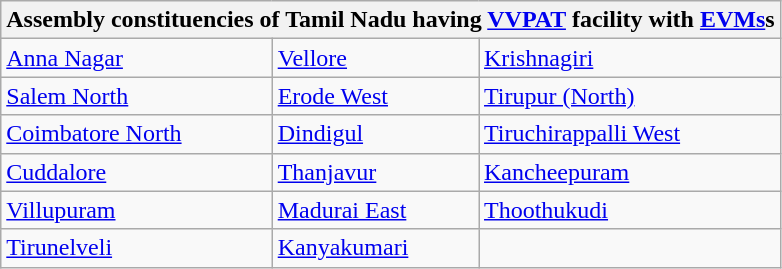<table class="wikitable" | align="center">
<tr>
<th colspan="3">Assembly constituencies of Tamil Nadu having <a href='#'>VVPAT</a> facility with <a href='#'>EVMs</a>s</th>
</tr>
<tr>
<td><a href='#'>Anna Nagar</a></td>
<td><a href='#'>Vellore</a></td>
<td><a href='#'>Krishnagiri</a></td>
</tr>
<tr>
<td><a href='#'>Salem North</a></td>
<td><a href='#'>Erode West</a></td>
<td><a href='#'>Tirupur (North)</a></td>
</tr>
<tr>
<td><a href='#'>Coimbatore North</a></td>
<td><a href='#'>Dindigul</a></td>
<td><a href='#'>Tiruchirappalli West</a></td>
</tr>
<tr>
<td><a href='#'>Cuddalore</a></td>
<td><a href='#'>Thanjavur</a></td>
<td><a href='#'>Kancheepuram</a></td>
</tr>
<tr>
<td><a href='#'>Villupuram</a></td>
<td><a href='#'>Madurai East</a></td>
<td><a href='#'>Thoothukudi</a></td>
</tr>
<tr>
<td><a href='#'>Tirunelveli</a></td>
<td><a href='#'>Kanyakumari</a></td>
<td></td>
</tr>
</table>
